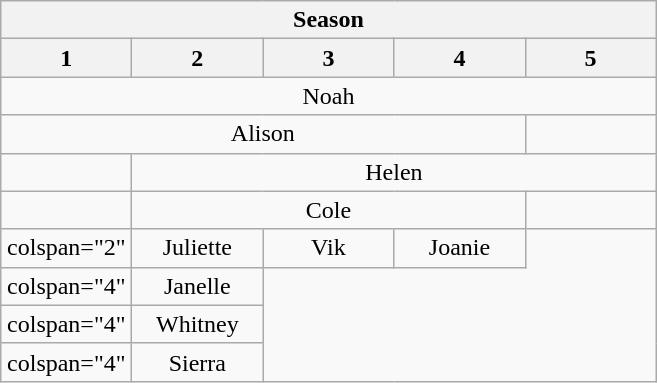<table class="wikitable" style="text-align:center;">
<tr>
<th colspan="5">Season</th>
</tr>
<tr>
<th style="width:80px;">1</th>
<th style="width:80px;">2</th>
<th style="width:80px;">3</th>
<th style="width:80px;">4</th>
<th style="width:80px;">5</th>
</tr>
<tr>
<td colspan="5">Noah</td>
</tr>
<tr>
<td colspan="4">Alison</td>
<td></td>
</tr>
<tr>
<td></td>
<td colspan="4">Helen</td>
</tr>
<tr>
<td></td>
<td colspan="3">Cole</td>
<td></td>
</tr>
<tr>
<td>colspan="2" </td>
<td>Juliette</td>
<td>Vik</td>
<td>Joanie</td>
</tr>
<tr>
<td>colspan="4" </td>
<td>Janelle</td>
</tr>
<tr>
<td>colspan="4" </td>
<td>Whitney</td>
</tr>
<tr>
<td>colspan="4" </td>
<td>Sierra</td>
</tr>
</table>
